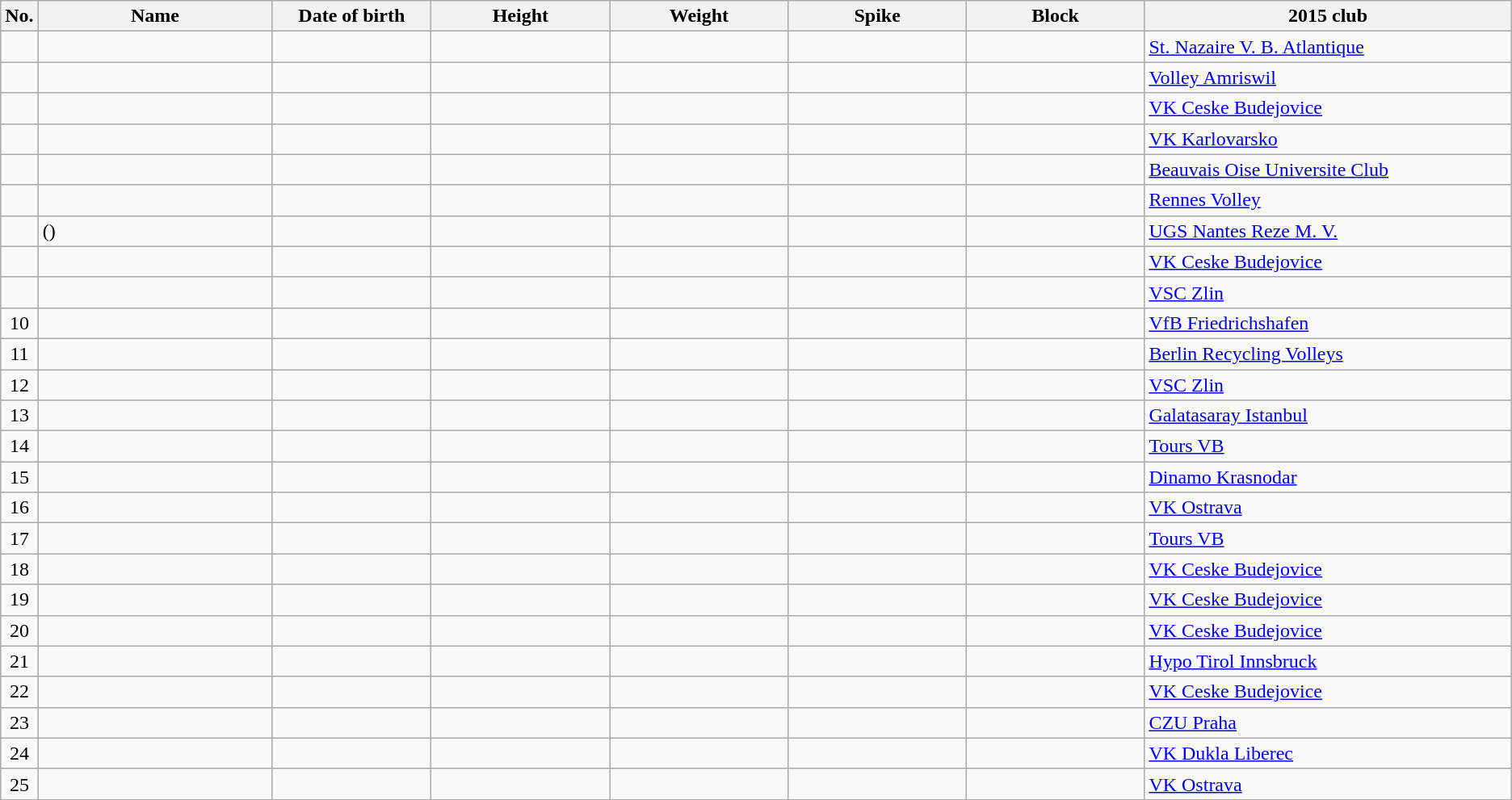<table class="wikitable sortable" style="font-size:100%; text-align:center;">
<tr>
<th>No.</th>
<th style="width:12em">Name</th>
<th style="width:8em">Date of birth</th>
<th style="width:9em">Height</th>
<th style="width:9em">Weight</th>
<th style="width:9em">Spike</th>
<th style="width:9em">Block</th>
<th style="width:19em">2015 club</th>
</tr>
<tr>
<td></td>
<td align=left></td>
<td align=right></td>
<td></td>
<td></td>
<td></td>
<td></td>
<td align=left> <a href='#'>St. Nazaire V. B. Atlantique</a></td>
</tr>
<tr>
<td></td>
<td align=left></td>
<td align=right></td>
<td></td>
<td></td>
<td></td>
<td></td>
<td align=left> <a href='#'>Volley Amriswil</a></td>
</tr>
<tr>
<td></td>
<td align=left></td>
<td align=right></td>
<td></td>
<td></td>
<td></td>
<td></td>
<td align=left> <a href='#'>VK Ceske Budejovice</a></td>
</tr>
<tr>
<td></td>
<td align=left></td>
<td align=right></td>
<td></td>
<td></td>
<td></td>
<td></td>
<td align=left> <a href='#'>VK Karlovarsko</a></td>
</tr>
<tr>
<td></td>
<td align=left></td>
<td align=right></td>
<td></td>
<td></td>
<td></td>
<td></td>
<td align=left> <a href='#'>Beauvais Oise Universite Club</a></td>
</tr>
<tr>
<td></td>
<td align=left></td>
<td align=right></td>
<td></td>
<td></td>
<td></td>
<td></td>
<td align=left> <a href='#'>Rennes Volley</a></td>
</tr>
<tr>
<td></td>
<td align=left> ()</td>
<td align=right></td>
<td></td>
<td></td>
<td></td>
<td></td>
<td align=left> <a href='#'>UGS Nantes Reze M. V.</a></td>
</tr>
<tr>
<td></td>
<td align=left></td>
<td align=right></td>
<td></td>
<td></td>
<td></td>
<td></td>
<td align=left> <a href='#'>VK Ceske Budejovice</a></td>
</tr>
<tr>
<td></td>
<td align=left></td>
<td align=right></td>
<td></td>
<td></td>
<td></td>
<td></td>
<td align=left> <a href='#'>VSC Zlin</a></td>
</tr>
<tr>
<td>10</td>
<td align=left></td>
<td align=right></td>
<td></td>
<td></td>
<td></td>
<td></td>
<td align=left> <a href='#'>VfB Friedrichshafen</a></td>
</tr>
<tr>
<td>11</td>
<td style="text-align:left;"></td>
<td style="text-align:right;"></td>
<td></td>
<td></td>
<td></td>
<td></td>
<td style="text-align:left;"> <a href='#'>Berlin Recycling Volleys</a></td>
</tr>
<tr>
<td>12</td>
<td align=left></td>
<td align=right></td>
<td></td>
<td></td>
<td></td>
<td></td>
<td align=left> <a href='#'>VSC Zlin</a></td>
</tr>
<tr>
<td>13</td>
<td align=left></td>
<td align=right></td>
<td></td>
<td></td>
<td></td>
<td></td>
<td align=left> <a href='#'>Galatasaray Istanbul</a></td>
</tr>
<tr>
<td>14</td>
<td style="text-align:left;"></td>
<td style="text-align:right;"></td>
<td></td>
<td></td>
<td></td>
<td></td>
<td style="text-align:left;"> <a href='#'>Tours VB</a></td>
</tr>
<tr>
<td>15</td>
<td align=left></td>
<td align=right></td>
<td></td>
<td></td>
<td></td>
<td></td>
<td align=left> <a href='#'>Dinamo Krasnodar</a></td>
</tr>
<tr>
<td>16</td>
<td align=left></td>
<td align=right></td>
<td></td>
<td></td>
<td></td>
<td></td>
<td align=left> <a href='#'>VK Ostrava</a></td>
</tr>
<tr>
<td>17</td>
<td align=left></td>
<td align=right></td>
<td></td>
<td></td>
<td></td>
<td></td>
<td align=left> <a href='#'>Tours VB</a></td>
</tr>
<tr>
<td>18</td>
<td align=left></td>
<td align=right></td>
<td></td>
<td></td>
<td></td>
<td></td>
<td align=left> <a href='#'>VK Ceske Budejovice</a></td>
</tr>
<tr>
<td>19</td>
<td align=left></td>
<td align=right></td>
<td></td>
<td></td>
<td></td>
<td></td>
<td align=left> <a href='#'>VK Ceske Budejovice</a></td>
</tr>
<tr>
<td>20</td>
<td align=left></td>
<td align=right></td>
<td></td>
<td></td>
<td></td>
<td></td>
<td align=left> <a href='#'>VK Ceske Budejovice</a></td>
</tr>
<tr>
<td>21</td>
<td align=left></td>
<td align=right></td>
<td></td>
<td></td>
<td></td>
<td></td>
<td align=left> <a href='#'>Hypo Tirol Innsbruck</a></td>
</tr>
<tr>
<td>22</td>
<td align=left></td>
<td align=right></td>
<td></td>
<td></td>
<td></td>
<td></td>
<td align=left> <a href='#'>VK Ceske Budejovice</a></td>
</tr>
<tr>
<td>23</td>
<td align=left></td>
<td align=right></td>
<td></td>
<td></td>
<td></td>
<td></td>
<td align=left> <a href='#'>CZU Praha</a></td>
</tr>
<tr>
<td>24</td>
<td align=left></td>
<td align=right></td>
<td></td>
<td></td>
<td></td>
<td></td>
<td align=left> <a href='#'>VK Dukla Liberec</a></td>
</tr>
<tr>
<td>25</td>
<td align=left></td>
<td align=right></td>
<td></td>
<td></td>
<td></td>
<td></td>
<td align=left> <a href='#'>VK Ostrava</a></td>
</tr>
</table>
